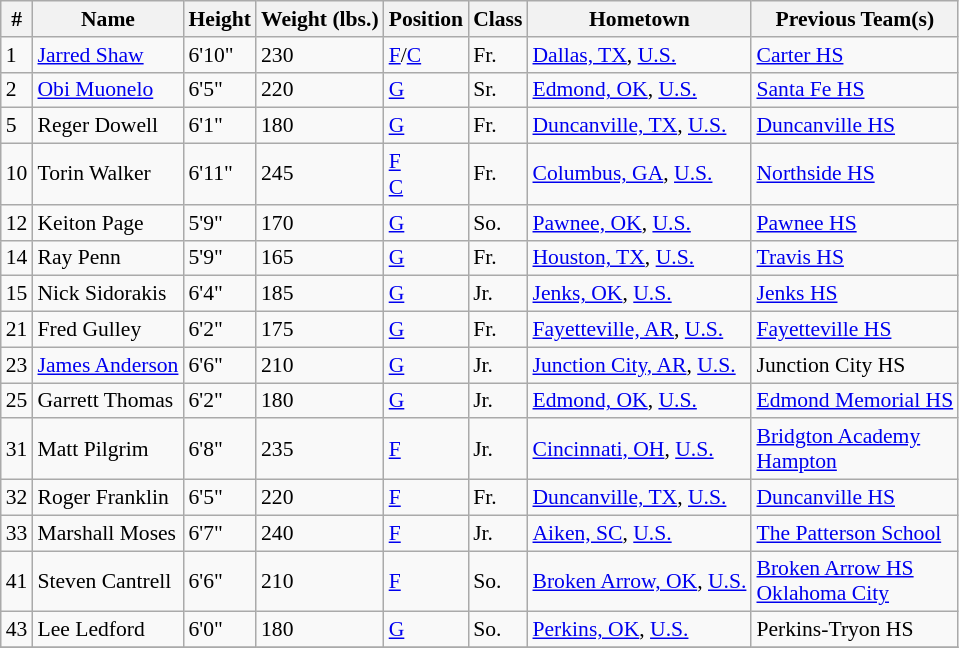<table class="wikitable" style="font-size: 90%">
<tr>
<th>#</th>
<th>Name</th>
<th>Height</th>
<th>Weight (lbs.)</th>
<th>Position</th>
<th>Class</th>
<th>Hometown</th>
<th>Previous Team(s)</th>
</tr>
<tr>
<td>1</td>
<td><a href='#'>Jarred Shaw</a></td>
<td>6'10"</td>
<td>230</td>
<td><a href='#'>F</a>/<a href='#'>C</a></td>
<td>Fr.</td>
<td><a href='#'>Dallas, TX</a>, <a href='#'>U.S.</a></td>
<td><a href='#'>Carter HS</a></td>
</tr>
<tr>
<td>2</td>
<td><a href='#'>Obi Muonelo</a></td>
<td>6'5"</td>
<td>220</td>
<td><a href='#'>G</a></td>
<td>Sr.</td>
<td><a href='#'>Edmond, OK</a>, <a href='#'>U.S.</a></td>
<td><a href='#'>Santa Fe HS</a></td>
</tr>
<tr>
<td>5</td>
<td>Reger Dowell</td>
<td>6'1"</td>
<td>180</td>
<td><a href='#'>G</a></td>
<td>Fr.</td>
<td><a href='#'>Duncanville, TX</a>, <a href='#'>U.S.</a></td>
<td><a href='#'>Duncanville HS</a></td>
</tr>
<tr>
<td>10</td>
<td>Torin Walker</td>
<td>6'11"</td>
<td>245</td>
<td><a href='#'>F</a><br><a href='#'>C</a></td>
<td>Fr.</td>
<td><a href='#'>Columbus, GA</a>, <a href='#'>U.S.</a></td>
<td><a href='#'>Northside HS</a></td>
</tr>
<tr>
<td>12</td>
<td>Keiton Page</td>
<td>5'9"</td>
<td>170</td>
<td><a href='#'>G</a></td>
<td>So.</td>
<td><a href='#'>Pawnee, OK</a>, <a href='#'>U.S.</a></td>
<td><a href='#'>Pawnee HS</a></td>
</tr>
<tr>
<td>14</td>
<td>Ray Penn</td>
<td>5'9"</td>
<td>165</td>
<td><a href='#'>G</a></td>
<td>Fr.</td>
<td><a href='#'>Houston, TX</a>, <a href='#'>U.S.</a></td>
<td><a href='#'>Travis HS</a></td>
</tr>
<tr>
<td>15</td>
<td>Nick Sidorakis</td>
<td>6'4"</td>
<td>185</td>
<td><a href='#'>G</a></td>
<td>Jr.</td>
<td><a href='#'>Jenks, OK</a>, <a href='#'>U.S.</a></td>
<td><a href='#'>Jenks HS</a></td>
</tr>
<tr>
<td>21</td>
<td>Fred Gulley</td>
<td>6'2"</td>
<td>175</td>
<td><a href='#'>G</a></td>
<td>Fr.</td>
<td><a href='#'>Fayetteville, AR</a>, <a href='#'>U.S.</a></td>
<td><a href='#'>Fayetteville HS</a></td>
</tr>
<tr>
<td>23</td>
<td><a href='#'>James Anderson</a></td>
<td>6'6"</td>
<td>210</td>
<td><a href='#'>G</a></td>
<td>Jr.</td>
<td><a href='#'>Junction City, AR</a>, <a href='#'>U.S.</a></td>
<td>Junction City HS</td>
</tr>
<tr>
<td>25</td>
<td>Garrett Thomas</td>
<td>6'2"</td>
<td>180</td>
<td><a href='#'>G</a></td>
<td>Jr.</td>
<td><a href='#'>Edmond, OK</a>, <a href='#'>U.S.</a></td>
<td><a href='#'>Edmond Memorial HS</a></td>
</tr>
<tr>
<td>31</td>
<td>Matt Pilgrim</td>
<td>6'8"</td>
<td>235</td>
<td><a href='#'>F</a></td>
<td>Jr.</td>
<td><a href='#'>Cincinnati, OH</a>, <a href='#'>U.S.</a></td>
<td><a href='#'>Bridgton Academy</a><br><a href='#'>Hampton</a></td>
</tr>
<tr>
<td>32</td>
<td>Roger Franklin</td>
<td>6'5"</td>
<td>220</td>
<td><a href='#'>F</a></td>
<td>Fr.</td>
<td><a href='#'>Duncanville, TX</a>, <a href='#'>U.S.</a></td>
<td><a href='#'>Duncanville HS</a></td>
</tr>
<tr>
<td>33</td>
<td>Marshall Moses</td>
<td>6'7"</td>
<td>240</td>
<td><a href='#'>F</a></td>
<td>Jr.</td>
<td><a href='#'>Aiken, SC</a>, <a href='#'>U.S.</a></td>
<td><a href='#'>The Patterson School</a></td>
</tr>
<tr>
<td>41</td>
<td>Steven Cantrell</td>
<td>6'6"</td>
<td>210</td>
<td><a href='#'>F</a></td>
<td>So.</td>
<td><a href='#'>Broken Arrow, OK</a>, <a href='#'>U.S.</a></td>
<td><a href='#'>Broken Arrow HS</a><br><a href='#'>Oklahoma City</a></td>
</tr>
<tr>
<td>43</td>
<td>Lee Ledford</td>
<td>6'0"</td>
<td>180</td>
<td><a href='#'>G</a></td>
<td>So.</td>
<td><a href='#'>Perkins, OK</a>, <a href='#'>U.S.</a></td>
<td>Perkins-Tryon HS</td>
</tr>
<tr>
</tr>
</table>
